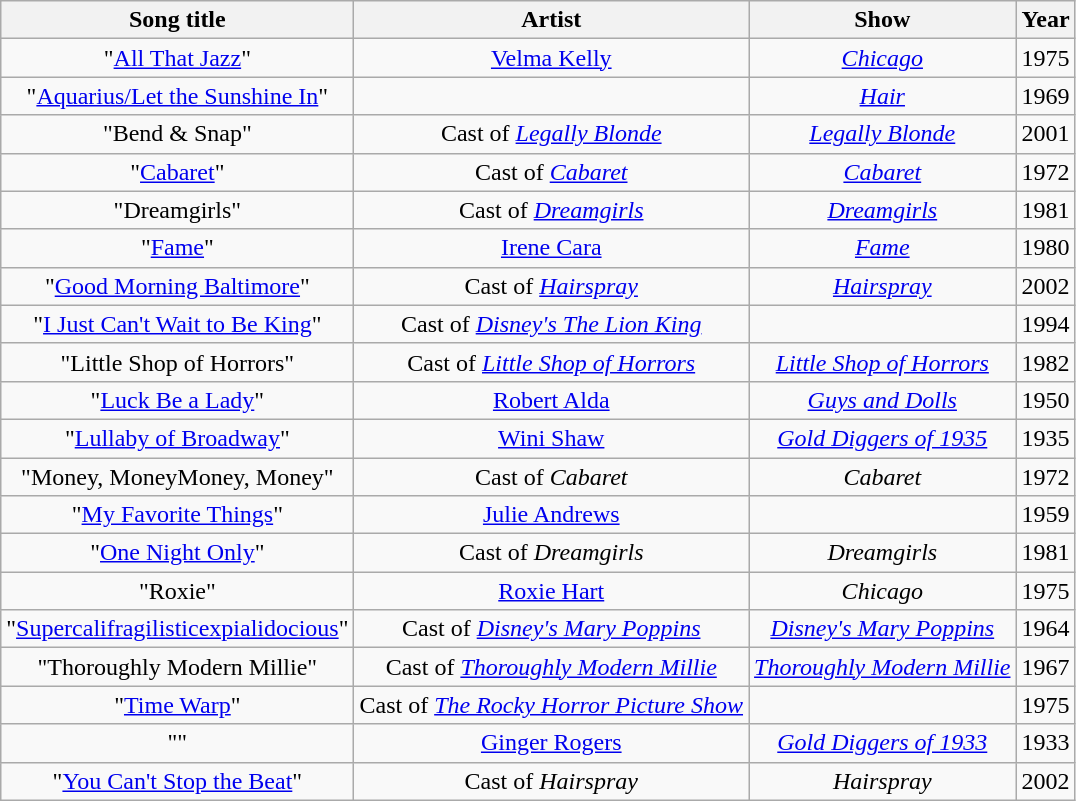<table class="wikitable sortable" style="text-align: center">
<tr>
<th scope="col">Song title</th>
<th scope="col">Artist</th>
<th scope="col">Show</th>
<th scope="col">Year</th>
</tr>
<tr>
<td>"<a href='#'>All That Jazz</a>"</td>
<td><a href='#'>Velma Kelly</a></td>
<td><em><a href='#'>Chicago</a></em></td>
<td>1975</td>
</tr>
<tr>
<td>"<a href='#'>Aquarius/Let the Sunshine In</a>"</td>
<td></td>
<td><em><a href='#'>Hair</a></em></td>
<td>1969</td>
</tr>
<tr>
<td>"Bend & Snap"</td>
<td>Cast of <em><a href='#'>Legally Blonde</a></em></td>
<td><em><a href='#'>Legally Blonde</a></em></td>
<td>2001</td>
</tr>
<tr>
<td>"<a href='#'>Cabaret</a>"</td>
<td>Cast of <em><a href='#'>Cabaret</a></em></td>
<td><em><a href='#'>Cabaret</a></em></td>
<td>1972</td>
</tr>
<tr>
<td>"Dreamgirls"</td>
<td>Cast of <em><a href='#'>Dreamgirls</a></em></td>
<td><em><a href='#'>Dreamgirls</a></em></td>
<td>1981</td>
</tr>
<tr>
<td>"<a href='#'>Fame</a>"</td>
<td><a href='#'>Irene Cara</a></td>
<td><em><a href='#'>Fame</a></em></td>
<td>1980</td>
</tr>
<tr>
<td>"<a href='#'>Good Morning Baltimore</a>"</td>
<td>Cast of <em><a href='#'>Hairspray</a></em></td>
<td><em><a href='#'>Hairspray</a></em></td>
<td>2002</td>
</tr>
<tr>
<td>"<a href='#'>I Just Can't Wait to Be King</a>"</td>
<td>Cast of <em><a href='#'>Disney's The Lion King</a></em></td>
<td></td>
<td>1994</td>
</tr>
<tr>
<td>"Little Shop of Horrors"</td>
<td>Cast of <em><a href='#'>Little Shop of Horrors</a></em></td>
<td><em><a href='#'>Little Shop of Horrors</a></em></td>
<td>1982</td>
</tr>
<tr>
<td>"<a href='#'>Luck Be a Lady</a>"</td>
<td><a href='#'>Robert Alda</a></td>
<td><em><a href='#'>Guys and Dolls</a></em></td>
<td>1950</td>
</tr>
<tr>
<td>"<a href='#'>Lullaby of Broadway</a>"</td>
<td><a href='#'>Wini Shaw</a></td>
<td><em><a href='#'>Gold Diggers of 1935</a></em></td>
<td>1935</td>
</tr>
<tr>
<td>"<span>Money, Money</span>Money, Money"</td>
<td>Cast of <em>Cabaret</em></td>
<td><em>Cabaret</em></td>
<td>1972</td>
</tr>
<tr>
<td>"<a href='#'>My Favorite Things</a>"</td>
<td><a href='#'>Julie Andrews</a></td>
<td></td>
<td>1959</td>
</tr>
<tr>
<td>"<a href='#'>One Night Only</a>"</td>
<td>Cast of <em>Dreamgirls</em></td>
<td><em>Dreamgirls</em></td>
<td>1981</td>
</tr>
<tr>
<td>"Roxie"</td>
<td><a href='#'>Roxie Hart</a></td>
<td><em>Chicago</em></td>
<td>1975</td>
</tr>
<tr>
<td>"<a href='#'>Supercalifragilisticexpialidocious</a>"</td>
<td>Cast of <em><a href='#'>Disney's Mary Poppins</a></em></td>
<td><em><a href='#'>Disney's Mary Poppins</a></em></td>
<td>1964</td>
</tr>
<tr>
<td>"Thoroughly Modern Millie"</td>
<td>Cast of <em><a href='#'>Thoroughly Modern Millie</a></em></td>
<td><em><a href='#'>Thoroughly Modern Millie</a></em></td>
<td>1967</td>
</tr>
<tr>
<td>"<a href='#'>Time Warp</a>"</td>
<td>Cast of <em><a href='#'>The Rocky Horror Picture Show</a></em></td>
<td></td>
<td>1975</td>
</tr>
<tr>
<td>""</td>
<td><a href='#'>Ginger Rogers</a></td>
<td><em><a href='#'>Gold Diggers of 1933</a></em></td>
<td>1933</td>
</tr>
<tr>
<td>"<a href='#'>You Can't Stop the Beat</a>"</td>
<td>Cast of <em>Hairspray</em></td>
<td><em>Hairspray</em></td>
<td>2002</td>
</tr>
</table>
